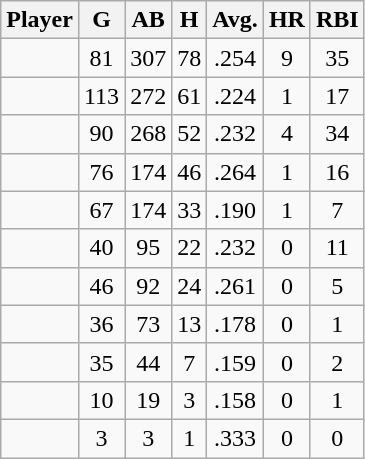<table class="wikitable sortable">
<tr>
<th bgcolor="#DDDDFF">Player</th>
<th bgcolor="#DDDDFF">G</th>
<th bgcolor="#DDDDFF">AB</th>
<th bgcolor="#DDDDFF">H</th>
<th bgcolor="#DDDDFF">Avg.</th>
<th bgcolor="#DDDDFF">HR</th>
<th bgcolor="#DDDDFF">RBI</th>
</tr>
<tr align="center">
<td></td>
<td>81</td>
<td>307</td>
<td>78</td>
<td>.254</td>
<td>9</td>
<td>35</td>
</tr>
<tr align="center">
<td></td>
<td>113</td>
<td>272</td>
<td>61</td>
<td>.224</td>
<td>1</td>
<td>17</td>
</tr>
<tr align="center">
<td></td>
<td>90</td>
<td>268</td>
<td>52</td>
<td>.232</td>
<td>4</td>
<td>34</td>
</tr>
<tr align="center">
<td></td>
<td>76</td>
<td>174</td>
<td>46</td>
<td>.264</td>
<td>1</td>
<td>16</td>
</tr>
<tr align="center">
<td></td>
<td>67</td>
<td>174</td>
<td>33</td>
<td>.190</td>
<td>1</td>
<td>7</td>
</tr>
<tr align="center">
<td></td>
<td>40</td>
<td>95</td>
<td>22</td>
<td>.232</td>
<td>0</td>
<td>11</td>
</tr>
<tr align="center">
<td></td>
<td>46</td>
<td>92</td>
<td>24</td>
<td>.261</td>
<td>0</td>
<td>5</td>
</tr>
<tr align="center">
<td></td>
<td>36</td>
<td>73</td>
<td>13</td>
<td>.178</td>
<td>0</td>
<td>1</td>
</tr>
<tr align="center">
<td></td>
<td>35</td>
<td>44</td>
<td>7</td>
<td>.159</td>
<td>0</td>
<td>2</td>
</tr>
<tr align="center">
<td></td>
<td>10</td>
<td>19</td>
<td>3</td>
<td>.158</td>
<td>0</td>
<td>1</td>
</tr>
<tr align="center">
<td></td>
<td>3</td>
<td>3</td>
<td>1</td>
<td>.333</td>
<td>0</td>
<td>0</td>
</tr>
</table>
